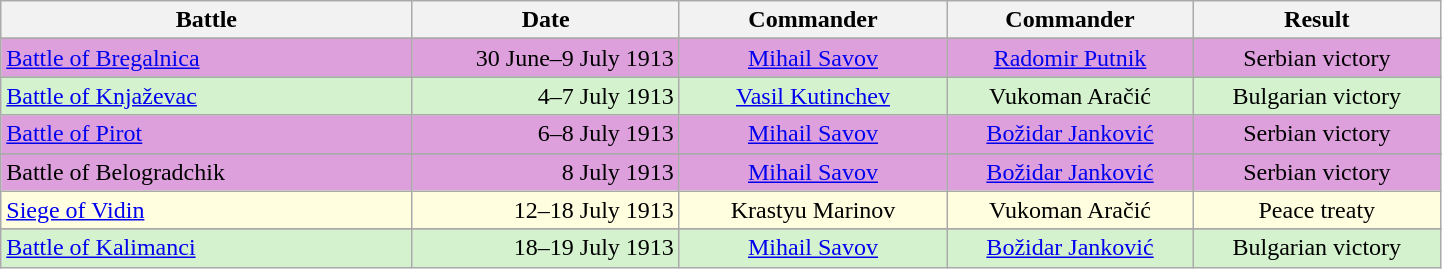<table style="width:76%; text-align:center" class="wikitable">
<tr>
<th style="width:20%;">Battle</th>
<th style="width:13%;">Date</th>
<th style="width:13%;"> Commander</th>
<th style="width:12%;"> Commander</th>
<th style="width:12%;">Result</th>
</tr>
<tr>
</tr>
<tr style="background:plum;">
<td align="left"><a href='#'>Battle of Bregalnica</a></td>
<td align="right">30 June–9 July 1913</td>
<td><a href='#'>Mihail Savov</a></td>
<td><a href='#'>Radomir Putnik</a></td>
<td>Serbian victory</td>
</tr>
<tr>
</tr>
<tr style="background:#D4F2CE;">
<td align="left"><a href='#'>Battle of Knjaževac</a></td>
<td align="right">4–7 July 1913</td>
<td><a href='#'>Vasil Kutinchev</a></td>
<td>Vukoman Aračić</td>
<td>Bulgarian victory</td>
</tr>
<tr style="background:plum;">
<td align="left"><a href='#'>Battle of Pirot</a></td>
<td align="right">6–8 July 1913</td>
<td><a href='#'>Mihail Savov</a></td>
<td><a href='#'>Božidar Janković</a></td>
<td>Serbian victory</td>
</tr>
<tr>
</tr>
<tr style="background:plum;">
<td align="left">Battle of Belogradchik</td>
<td align="right">8 July 1913</td>
<td><a href='#'>Mihail Savov</a></td>
<td><a href='#'>Božidar Janković</a></td>
<td>Serbian victory</td>
</tr>
<tr style="background:lightyellow;">
<td align="left"><a href='#'>Siege of Vidin</a></td>
<td align="right">12–18 July 1913</td>
<td>Krastyu Marinov</td>
<td>Vukoman Aračić</td>
<td>Peace treaty</td>
</tr>
<tr>
</tr>
<tr style="background:#D4F2CE;">
<td align="left"><a href='#'>Battle of Kalimanci</a></td>
<td align="right">18–19 July 1913</td>
<td><a href='#'>Mihail Savov</a></td>
<td><a href='#'>Božidar Janković</a></td>
<td>Bulgarian victory</td>
</tr>
</table>
